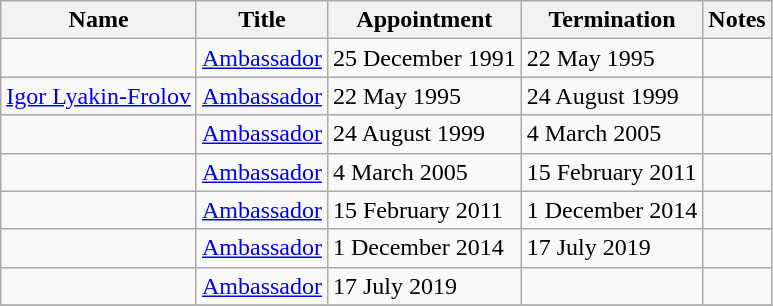<table class="wikitable">
<tr valign="middle">
<th>Name</th>
<th>Title</th>
<th>Appointment</th>
<th>Termination</th>
<th>Notes</th>
</tr>
<tr>
<td></td>
<td><a href='#'>Ambassador</a></td>
<td>25 December 1991</td>
<td>22 May 1995</td>
<td></td>
</tr>
<tr>
<td><a href='#'>Igor Lyakin-Frolov</a></td>
<td><a href='#'>Ambassador</a></td>
<td>22 May 1995</td>
<td>24 August 1999</td>
<td></td>
</tr>
<tr>
<td></td>
<td><a href='#'>Ambassador</a></td>
<td>24 August 1999</td>
<td>4 March 2005</td>
<td></td>
</tr>
<tr>
<td></td>
<td><a href='#'>Ambassador</a></td>
<td>4 March 2005</td>
<td>15 February 2011</td>
<td></td>
</tr>
<tr>
<td></td>
<td><a href='#'>Ambassador</a></td>
<td>15 February 2011</td>
<td>1 December 2014</td>
<td></td>
</tr>
<tr>
<td></td>
<td><a href='#'>Ambassador</a></td>
<td>1 December 2014</td>
<td>17 July 2019</td>
<td></td>
</tr>
<tr>
<td></td>
<td><a href='#'>Ambassador</a></td>
<td>17 July 2019</td>
<td></td>
<td></td>
</tr>
<tr>
</tr>
</table>
